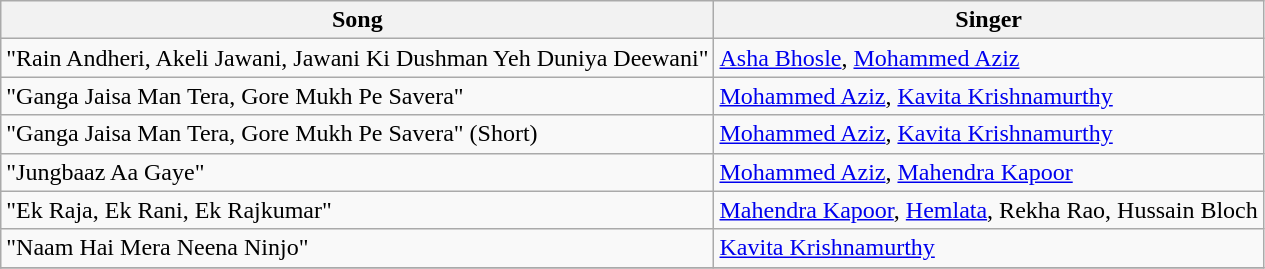<table class="wikitable">
<tr>
<th>Song</th>
<th>Singer</th>
</tr>
<tr>
<td>"Rain Andheri, Akeli Jawani, Jawani Ki Dushman Yeh Duniya Deewani"</td>
<td><a href='#'>Asha Bhosle</a>, <a href='#'>Mohammed Aziz</a></td>
</tr>
<tr>
<td>"Ganga Jaisa Man Tera, Gore Mukh Pe Savera"</td>
<td><a href='#'>Mohammed Aziz</a>, <a href='#'>Kavita Krishnamurthy</a></td>
</tr>
<tr>
<td>"Ganga Jaisa Man Tera, Gore Mukh Pe Savera" (Short)</td>
<td><a href='#'>Mohammed Aziz</a>, <a href='#'>Kavita Krishnamurthy</a></td>
</tr>
<tr>
<td>"Jungbaaz Aa Gaye"</td>
<td><a href='#'>Mohammed Aziz</a>, <a href='#'>Mahendra Kapoor</a></td>
</tr>
<tr>
<td>"Ek Raja, Ek Rani, Ek Rajkumar"</td>
<td><a href='#'>Mahendra Kapoor</a>, <a href='#'>Hemlata</a>, Rekha Rao, Hussain Bloch</td>
</tr>
<tr>
<td>"Naam Hai Mera Neena Ninjo"</td>
<td><a href='#'>Kavita Krishnamurthy</a></td>
</tr>
<tr>
</tr>
</table>
